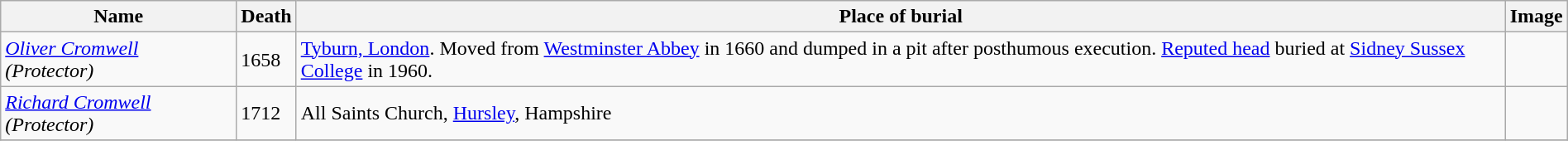<table class="wikitable" width="100%">
<tr>
<th>Name</th>
<th>Death</th>
<th>Place of burial</th>
<th>Image</th>
</tr>
<tr>
<td><em><a href='#'>Oliver Cromwell</a> (Protector)</em></td>
<td>1658</td>
<td><a href='#'>Tyburn, London</a>. Moved from <a href='#'>Westminster Abbey</a> in 1660 and dumped in a pit after posthumous execution. <a href='#'>Reputed head</a> buried at <a href='#'>Sidney Sussex College</a> in 1960.</td>
<td></td>
</tr>
<tr>
<td><em><a href='#'>Richard Cromwell</a> (Protector)</em></td>
<td>1712</td>
<td>All Saints Church, <a href='#'>Hursley</a>, Hampshire</td>
<td></td>
</tr>
<tr>
</tr>
</table>
